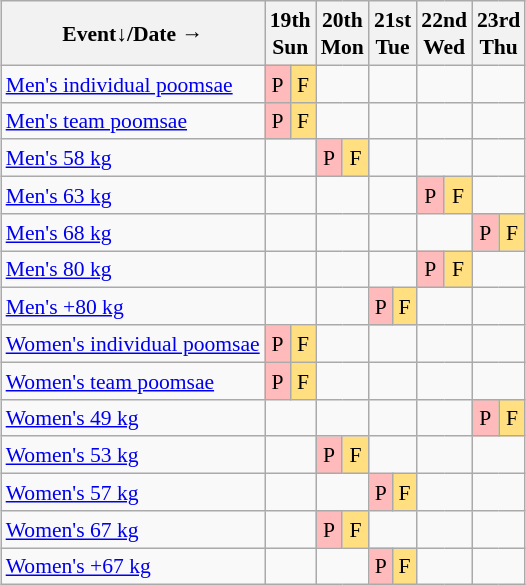<table class="wikitable" style="margin:0.5em auto; font-size:90%; line-height:1.25em; text-align:center;">
<tr>
<th>Event↓/Date →</th>
<th colspan=2>19th<br>Sun</th>
<th colspan=2>20th<br>Mon</th>
<th colspan=2>21st<br>Tue</th>
<th colspan=2>22nd<br>Wed</th>
<th colspan=2>23rd<br>Thu</th>
</tr>
<tr>
<td align="left"><a href='#'>Men's individual poomsae</a></td>
<td bgcolor="#FFBBBB">P</td>
<td bgcolor="#FFDF80">F</td>
<td colspan=2></td>
<td colspan=2></td>
<td colspan=2></td>
<td colspan=2></td>
</tr>
<tr>
<td align="left"><a href='#'>Men's team poomsae</a></td>
<td bgcolor="#FFBBBB">P</td>
<td bgcolor="#FFDF80">F</td>
<td colspan=2></td>
<td colspan=2></td>
<td colspan=2></td>
<td colspan=2></td>
</tr>
<tr>
<td align="left"><a href='#'>Men's 58 kg</a></td>
<td colspan=2></td>
<td bgcolor="#FFBBBB">P</td>
<td bgcolor="#FFDF80">F</td>
<td colspan=2></td>
<td colspan=2></td>
<td colspan=2></td>
</tr>
<tr>
<td align="left"><a href='#'>Men's 63 kg</a></td>
<td colspan=2></td>
<td colspan=2></td>
<td colspan=2></td>
<td bgcolor="#FFBBBB">P</td>
<td bgcolor="#FFDF80">F</td>
<td colspan=2></td>
</tr>
<tr>
<td align="left"><a href='#'>Men's 68 kg</a></td>
<td colspan=2></td>
<td colspan=2></td>
<td colspan=2></td>
<td colspan=2></td>
<td bgcolor="#FFBBBB">P</td>
<td bgcolor="#FFDF80">F</td>
</tr>
<tr>
<td align="left"><a href='#'>Men's 80 kg</a></td>
<td colspan=2></td>
<td colspan=2></td>
<td colspan=2></td>
<td bgcolor="#FFBBBB">P</td>
<td bgcolor="#FFDF80">F</td>
<td colspan=2></td>
</tr>
<tr>
<td align="left"><a href='#'>Men's +80 kg</a></td>
<td colspan=2></td>
<td colspan=2></td>
<td bgcolor="#FFBBBB">P</td>
<td bgcolor="#FFDF80">F</td>
<td colspan=2></td>
<td colspan=2></td>
</tr>
<tr>
<td align="left"><a href='#'>Women's individual poomsae</a></td>
<td bgcolor="#FFBBBB">P</td>
<td bgcolor="#FFDF80">F</td>
<td colspan=2></td>
<td colspan=2></td>
<td colspan=2></td>
<td colspan=2></td>
</tr>
<tr>
<td align="left"><a href='#'>Women's team poomsae</a></td>
<td bgcolor="#FFBBBB">P</td>
<td bgcolor="#FFDF80">F</td>
<td colspan=2></td>
<td colspan=2></td>
<td colspan=2></td>
<td colspan=2></td>
</tr>
<tr>
<td align="left"><a href='#'>Women's 49 kg</a></td>
<td colspan=2></td>
<td colspan=2></td>
<td colspan=2></td>
<td colspan=2></td>
<td bgcolor="#FFBBBB">P</td>
<td bgcolor="#FFDF80">F</td>
</tr>
<tr>
<td align="left"><a href='#'>Women's 53 kg</a></td>
<td colspan=2></td>
<td bgcolor="#FFBBBB">P</td>
<td bgcolor="#FFDF80">F</td>
<td colspan=2></td>
<td colspan=2></td>
<td colspan=2></td>
</tr>
<tr>
<td align="left"><a href='#'>Women's 57 kg</a></td>
<td colspan=2></td>
<td colspan=2></td>
<td bgcolor="#FFBBBB">P</td>
<td bgcolor="#FFDF80">F</td>
<td colspan=2></td>
<td colspan=2></td>
</tr>
<tr>
<td align="left"><a href='#'>Women's 67 kg</a></td>
<td colspan=2></td>
<td bgcolor="#FFBBBB">P</td>
<td bgcolor="#FFDF80">F</td>
<td colspan=2></td>
<td colspan=2></td>
<td colspan=2></td>
</tr>
<tr>
<td align="left"><a href='#'>Women's +67 kg</a></td>
<td colspan=2></td>
<td colspan=2></td>
<td bgcolor="#FFBBBB">P</td>
<td bgcolor="#FFDF80">F</td>
<td colspan=2></td>
<td colspan=2></td>
</tr>
</table>
